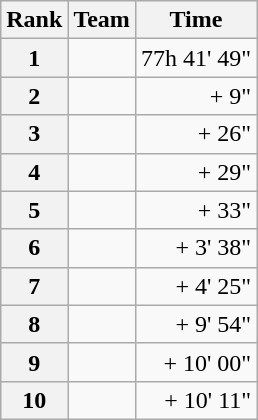<table class="wikitable">
<tr>
<th scope="col">Rank</th>
<th scope="col">Team</th>
<th scope="col">Time</th>
</tr>
<tr>
<th scope="row">1</th>
<td> </td>
<td align="right">77h 41' 49"</td>
</tr>
<tr>
<th scope="row">2</th>
<td> </td>
<td align="right">+ 9"</td>
</tr>
<tr>
<th scope="row">3</th>
<td> </td>
<td align="right">+ 26"</td>
</tr>
<tr>
<th scope="row">4</th>
<td> </td>
<td align="right">+ 29"</td>
</tr>
<tr>
<th scope="row">5</th>
<td> </td>
<td align="right">+ 33"</td>
</tr>
<tr>
<th scope="row">6</th>
<td> </td>
<td align="right">+ 3' 38"</td>
</tr>
<tr>
<th scope="row">7</th>
<td> </td>
<td align="right">+ 4' 25"</td>
</tr>
<tr>
<th scope="row">8</th>
<td> </td>
<td align="right">+ 9' 54"</td>
</tr>
<tr>
<th scope="row">9</th>
<td> </td>
<td align="right">+ 10' 00"</td>
</tr>
<tr>
<th scope="row">10</th>
<td> </td>
<td align="right">+ 10' 11"</td>
</tr>
</table>
